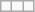<table class="wikitable">
<tr style="text-align: center">
<td></td>
<td></td>
<td></td>
</tr>
</table>
